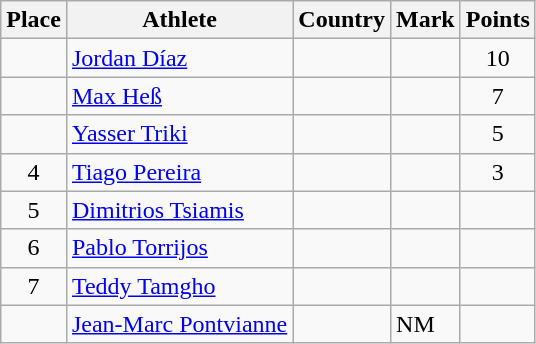<table class="wikitable">
<tr>
<th>Place</th>
<th>Athlete</th>
<th>Country</th>
<th>Mark</th>
<th>Points</th>
</tr>
<tr>
<td align=center></td>
<td><a href='#'>Jordan Díaz</a></td>
<td></td>
<td></td>
<td align=center>10</td>
</tr>
<tr>
<td align=center></td>
<td><a href='#'>Max Heß</a></td>
<td></td>
<td></td>
<td align=center>7</td>
</tr>
<tr>
<td align=center></td>
<td><a href='#'>Yasser Triki</a></td>
<td></td>
<td></td>
<td align=center>5</td>
</tr>
<tr>
<td align=center>4</td>
<td><a href='#'>Tiago Pereira</a></td>
<td></td>
<td></td>
<td align=center>3</td>
</tr>
<tr>
<td align=center>5</td>
<td><a href='#'>Dimitrios Tsiamis</a></td>
<td></td>
<td></td>
<td align=center></td>
</tr>
<tr>
<td align=center>6</td>
<td><a href='#'>Pablo Torrijos</a></td>
<td></td>
<td></td>
<td align=center></td>
</tr>
<tr>
<td align=center>7</td>
<td><a href='#'>Teddy Tamgho</a></td>
<td></td>
<td></td>
<td align=center></td>
</tr>
<tr>
<td align=center></td>
<td><a href='#'>Jean-Marc Pontvianne</a></td>
<td></td>
<td>NM</td>
<td align=center></td>
</tr>
</table>
